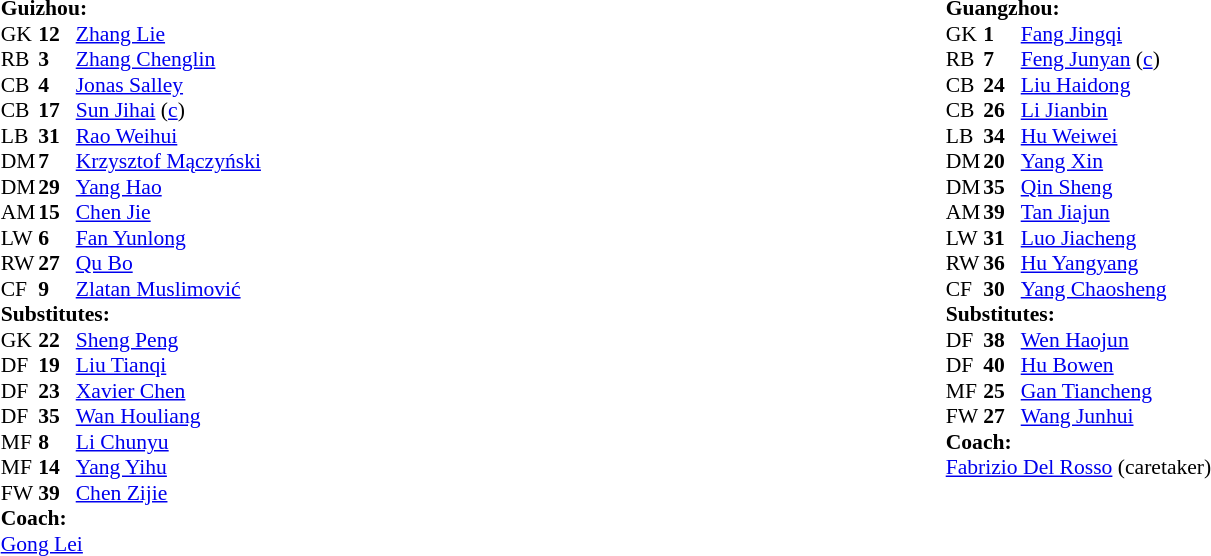<table width="100%">
<tr>
<td valign="top"></td>
<td valign="top" width="50%"><br><table style="font-size: 90%" cellspacing="0" cellpadding="0">
<tr>
<td colspan="4"><strong>Guizhou:</strong></td>
</tr>
<tr>
<th width="25"></th>
<th width="25"></th>
</tr>
<tr>
<td>GK</td>
<td><strong>12</strong></td>
<td> <a href='#'>Zhang Lie</a></td>
</tr>
<tr>
<td>RB</td>
<td><strong>3</strong></td>
<td> <a href='#'>Zhang Chenglin</a></td>
</tr>
<tr>
<td>CB</td>
<td><strong>4</strong></td>
<td> <a href='#'>Jonas Salley</a></td>
</tr>
<tr>
<td>CB</td>
<td><strong>17</strong></td>
<td> <a href='#'>Sun Jihai</a> (<a href='#'>c</a>)</td>
</tr>
<tr>
<td>LB</td>
<td><strong>31</strong></td>
<td> <a href='#'>Rao Weihui</a></td>
<td></td>
<td></td>
</tr>
<tr>
<td>DM</td>
<td><strong>7</strong></td>
<td> <a href='#'>Krzysztof Mączyński</a></td>
<td></td>
<td></td>
</tr>
<tr>
<td>DM</td>
<td><strong>29</strong></td>
<td> <a href='#'>Yang Hao</a></td>
</tr>
<tr>
<td>AM</td>
<td><strong>15</strong></td>
<td> <a href='#'>Chen Jie</a></td>
</tr>
<tr>
<td>LW</td>
<td><strong>6</strong></td>
<td> <a href='#'>Fan Yunlong</a></td>
</tr>
<tr>
<td>RW</td>
<td><strong>27</strong></td>
<td> <a href='#'>Qu Bo</a></td>
</tr>
<tr>
<td>CF</td>
<td><strong>9</strong></td>
<td> <a href='#'>Zlatan Muslimović</a></td>
<td></td>
<td></td>
</tr>
<tr>
<td colspan=4><strong>Substitutes:</strong></td>
</tr>
<tr>
<td>GK</td>
<td><strong>22</strong></td>
<td> <a href='#'>Sheng Peng</a></td>
</tr>
<tr>
<td>DF</td>
<td><strong>19</strong></td>
<td> <a href='#'>Liu Tianqi</a></td>
</tr>
<tr>
<td>DF</td>
<td><strong>23</strong></td>
<td> <a href='#'>Xavier Chen</a></td>
<td></td>
<td></td>
</tr>
<tr>
<td>DF</td>
<td><strong>35</strong></td>
<td> <a href='#'>Wan Houliang</a></td>
</tr>
<tr>
<td>MF</td>
<td><strong>8</strong></td>
<td> <a href='#'>Li Chunyu</a></td>
<td></td>
<td></td>
</tr>
<tr>
<td>MF</td>
<td><strong>14</strong></td>
<td> <a href='#'>Yang Yihu</a></td>
</tr>
<tr>
<td>FW</td>
<td><strong>39</strong></td>
<td> <a href='#'>Chen Zijie</a></td>
<td></td>
<td></td>
</tr>
<tr>
<td colspan=4><strong>Coach:</strong></td>
</tr>
<tr>
<td colspan="4"> <a href='#'>Gong Lei</a></td>
</tr>
</table>
</td>
<td valign="top" width="45%"><br><table style="font-size: 90%" cellspacing="0" cellpadding="0">
<tr>
<td colspan="4"><strong>Guangzhou:</strong></td>
</tr>
<tr>
<th width="25"></th>
<th width="25"></th>
</tr>
<tr>
<td>GK</td>
<td><strong>1</strong></td>
<td> <a href='#'>Fang Jingqi</a></td>
</tr>
<tr>
<td>RB</td>
<td><strong>7</strong></td>
<td> <a href='#'>Feng Junyan</a> (<a href='#'>c</a>)</td>
</tr>
<tr>
<td>CB</td>
<td><strong>24</strong></td>
<td> <a href='#'>Liu Haidong</a></td>
</tr>
<tr>
<td>CB</td>
<td><strong>26</strong></td>
<td> <a href='#'>Li Jianbin</a></td>
<td></td>
</tr>
<tr>
<td>LB</td>
<td><strong>34</strong></td>
<td> <a href='#'>Hu Weiwei</a></td>
<td></td>
</tr>
<tr>
<td>DM</td>
<td><strong>20</strong></td>
<td> <a href='#'>Yang Xin</a></td>
</tr>
<tr>
<td>DM</td>
<td><strong>35</strong></td>
<td> <a href='#'>Qin Sheng</a></td>
</tr>
<tr>
<td>AM</td>
<td><strong>39</strong></td>
<td> <a href='#'>Tan Jiajun</a></td>
<td></td>
<td></td>
</tr>
<tr>
<td>LW</td>
<td><strong>31</strong></td>
<td>  <a href='#'>Luo Jiacheng</a></td>
</tr>
<tr>
<td>RW</td>
<td><strong>36</strong></td>
<td>  <a href='#'>Hu Yangyang</a></td>
<td></td>
<td></td>
</tr>
<tr>
<td>CF</td>
<td><strong>30</strong></td>
<td> <a href='#'>Yang Chaosheng</a></td>
</tr>
<tr>
<td colspan=4><strong>Substitutes:</strong></td>
</tr>
<tr>
<td>DF</td>
<td><strong>38</strong></td>
<td> <a href='#'>Wen Haojun</a></td>
</tr>
<tr>
<td>DF</td>
<td><strong>40</strong></td>
<td> <a href='#'>Hu Bowen</a></td>
</tr>
<tr>
<td>MF</td>
<td><strong>25</strong></td>
<td> <a href='#'>Gan Tiancheng</a></td>
<td></td>
<td></td>
</tr>
<tr>
<td>FW</td>
<td><strong>27</strong></td>
<td> <a href='#'>Wang Junhui</a></td>
<td></td>
<td></td>
</tr>
<tr>
<td colspan=4><strong>Coach:</strong></td>
</tr>
<tr>
<td colspan="4"> <a href='#'>Fabrizio Del Rosso</a> (caretaker)</td>
</tr>
</table>
</td>
</tr>
<tr>
</tr>
</table>
